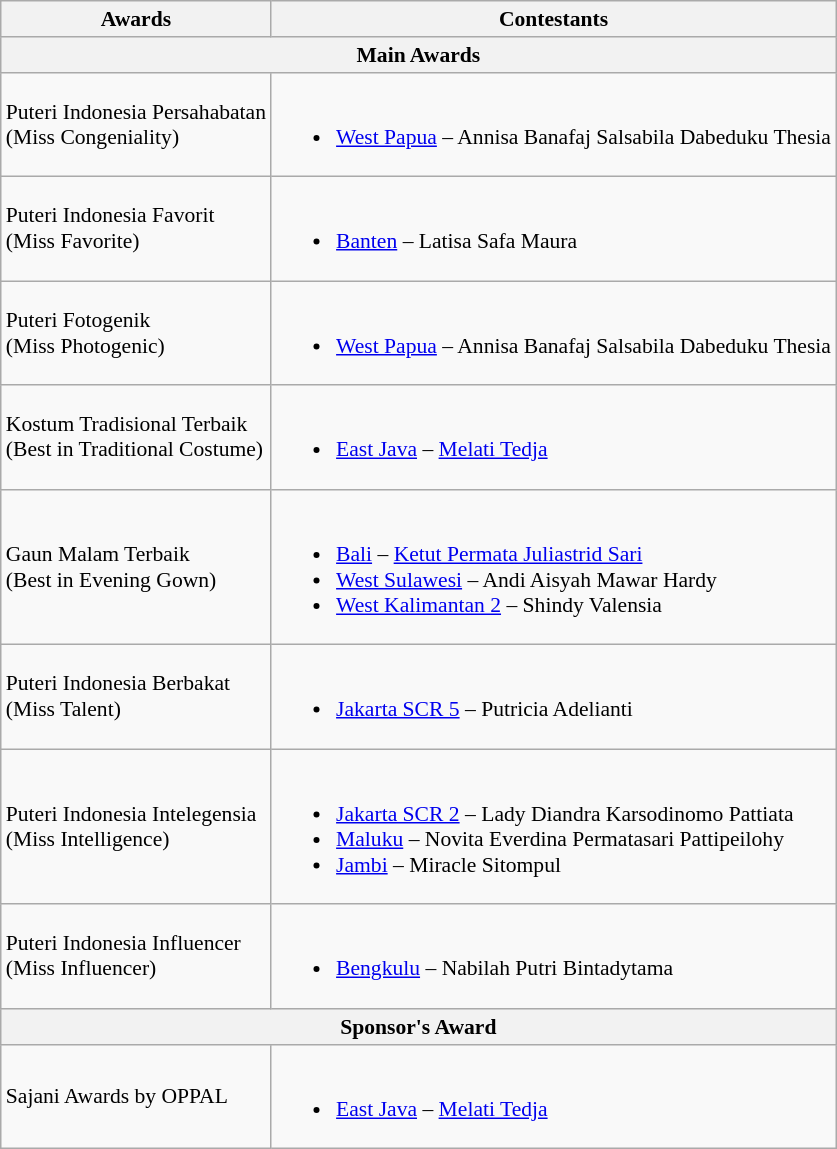<table class="wikitable" style="font-size: 90%;">
<tr>
<th>Awards</th>
<th>Contestants</th>
</tr>
<tr>
<th colspan="2">Main Awards</th>
</tr>
<tr>
<td>Puteri Indonesia Persahabatan<br>(Miss Congeniality)</td>
<td><br><ul><li><a href='#'>West Papua</a> – Annisa Banafaj Salsabila Dabeduku Thesia</li></ul></td>
</tr>
<tr>
<td>Puteri Indonesia Favorit<br>(Miss Favorite)</td>
<td><br><ul><li><a href='#'>Banten</a> – Latisa Safa Maura</li></ul></td>
</tr>
<tr>
<td>Puteri Fotogenik<br>(Miss Photogenic)</td>
<td><br><ul><li><a href='#'>West Papua</a> – Annisa Banafaj Salsabila Dabeduku Thesia</li></ul></td>
</tr>
<tr>
<td>Kostum Tradisional Terbaik<br>(Best in Traditional Costume)</td>
<td><br><ul><li><a href='#'>East Java</a>  – <a href='#'>Melati Tedja</a></li></ul></td>
</tr>
<tr>
<td>Gaun Malam Terbaik<br>(Best in Evening Gown)</td>
<td><br><ul><li> <a href='#'>Bali</a> – <a href='#'>Ketut Permata Juliastrid Sari</a></li><li> <a href='#'>West Sulawesi</a> – Andi Aisyah Mawar Hardy</li><li> <a href='#'>West Kalimantan 2</a> – Shindy Valensia</li></ul></td>
</tr>
<tr>
<td>Puteri Indonesia Berbakat<br>(Miss Talent)</td>
<td><br><ul><li><a href='#'>Jakarta SCR 5</a> – Putricia Adelianti</li></ul></td>
</tr>
<tr>
<td>Puteri Indonesia Intelegensia<br>(Miss Intelligence)</td>
<td><br><ul><li> <a href='#'>Jakarta SCR 2</a> – Lady Diandra Karsodinomo Pattiata</li><li> <a href='#'>Maluku</a> –  Novita Everdina Permatasari Pattipeilohy</li><li> <a href='#'>Jambi</a> – Miracle Sitompul</li></ul></td>
</tr>
<tr>
<td>Puteri Indonesia Influencer<br>(Miss Influencer)</td>
<td><br><ul><li><a href='#'>Bengkulu</a> – Nabilah Putri Bintadytama</li></ul></td>
</tr>
<tr>
<th colspan="2">Sponsor's Award</th>
</tr>
<tr>
<td>Sajani Awards by OPPAL</td>
<td><br><ul><li><a href='#'>East Java</a> – <a href='#'>Melati Tedja</a></li></ul></td>
</tr>
</table>
